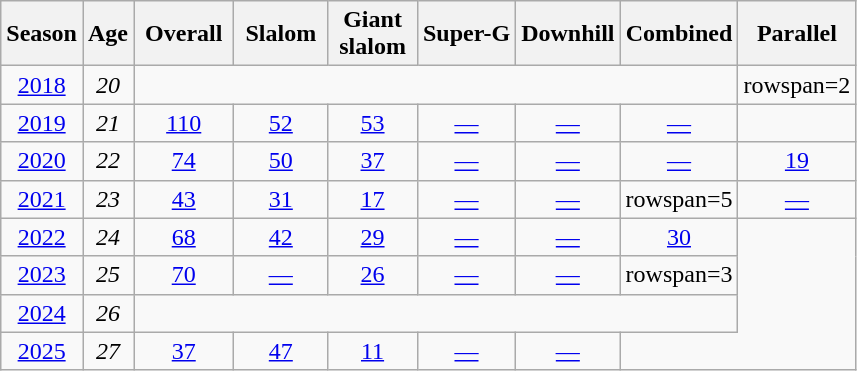<table class="wikitable" style="text-align:center; font-size:100%;">
<tr>
<th>Season</th>
<th>Age</th>
<th> Overall </th>
<th> Slalom </th>
<th>Giant<br> slalom </th>
<th>Super-G</th>
<th>Downhill</th>
<th>Combined</th>
<th>Parallel</th>
</tr>
<tr>
<td><a href='#'>2018</a></td>
<td><em>20</em></td>
<td colspan=6></td>
<td>rowspan=2 </td>
</tr>
<tr>
<td><a href='#'>2019</a></td>
<td><em>21</em></td>
<td><a href='#'>110</a></td>
<td><a href='#'>52</a></td>
<td><a href='#'>53</a></td>
<td><a href='#'>—</a></td>
<td><a href='#'>—</a></td>
<td><a href='#'>—</a></td>
</tr>
<tr>
<td><a href='#'>2020</a></td>
<td><em>22</em></td>
<td><a href='#'>74</a></td>
<td><a href='#'>50</a></td>
<td><a href='#'>37</a></td>
<td><a href='#'>—</a></td>
<td><a href='#'>—</a></td>
<td><a href='#'>—</a></td>
<td><a href='#'>19</a></td>
</tr>
<tr>
<td><a href='#'>2021</a></td>
<td><em>23</em></td>
<td><a href='#'>43</a></td>
<td><a href='#'>31</a></td>
<td><a href='#'>17</a></td>
<td><a href='#'>—</a></td>
<td><a href='#'>—</a></td>
<td>rowspan=5 </td>
<td><a href='#'>—</a></td>
</tr>
<tr>
<td><a href='#'>2022</a></td>
<td><em>24</em></td>
<td><a href='#'>68</a></td>
<td><a href='#'>42</a></td>
<td><a href='#'>29</a></td>
<td><a href='#'>—</a></td>
<td><a href='#'>—</a></td>
<td><a href='#'>30</a></td>
</tr>
<tr>
<td><a href='#'>2023</a></td>
<td><em>25</em></td>
<td><a href='#'>70</a></td>
<td><a href='#'>—</a></td>
<td><a href='#'>26</a></td>
<td><a href='#'>—</a></td>
<td><a href='#'>—</a></td>
<td>rowspan=3</td>
</tr>
<tr>
<td><a href='#'>2024</a></td>
<td><em>26</em></td>
<td colspan=6></td>
</tr>
<tr>
<td><a href='#'>2025</a></td>
<td><em>27</em></td>
<td><a href='#'>37</a></td>
<td><a href='#'>47</a></td>
<td><a href='#'>11</a></td>
<td><a href='#'>—</a></td>
<td><a href='#'>—</a></td>
</tr>
</table>
